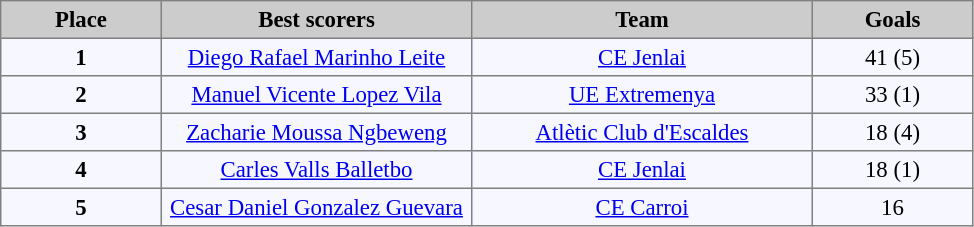<table bgcolor="#f7f8ff" cellpadding="3" cellspacing="0" border="1" style="font-size: 95%; border: gray solid 1px; border-collapse: collapse;">
<tr bgcolor="#CCCCCC" align="center">
<td width="100"><strong>Place</strong></td>
<td width="200"><strong>Best scorers</strong></td>
<td width="220"><strong>Team</strong></td>
<td width="100"><strong>Goals</strong> </td>
</tr>
<tr align=center>
<td><strong>1</strong></td>
<td> <a href='#'>Diego Rafael Marinho Leite</a></td>
<td><a href='#'>CE Jenlai</a></td>
<td>41 (5)</td>
</tr>
<tr align=center>
<td><strong>2</strong></td>
<td> <a href='#'>Manuel Vicente Lopez Vila</a></td>
<td><a href='#'>UE Extremenya</a></td>
<td>33 (1)</td>
</tr>
<tr align=center>
<td><strong>3</strong></td>
<td> <a href='#'>Zacharie Moussa Ngbeweng</a></td>
<td><a href='#'>Atlètic Club d'Escaldes</a></td>
<td>18 (4)</td>
</tr>
<tr align=center>
<td><strong>4</strong></td>
<td> <a href='#'>Carles Valls Balletbo</a></td>
<td><a href='#'>CE Jenlai</a></td>
<td>18 (1)</td>
</tr>
<tr align=center>
<td><strong>5</strong></td>
<td> <a href='#'>Cesar Daniel Gonzalez Guevara</a></td>
<td><a href='#'>CE Carroi</a></td>
<td>16</td>
</tr>
</table>
